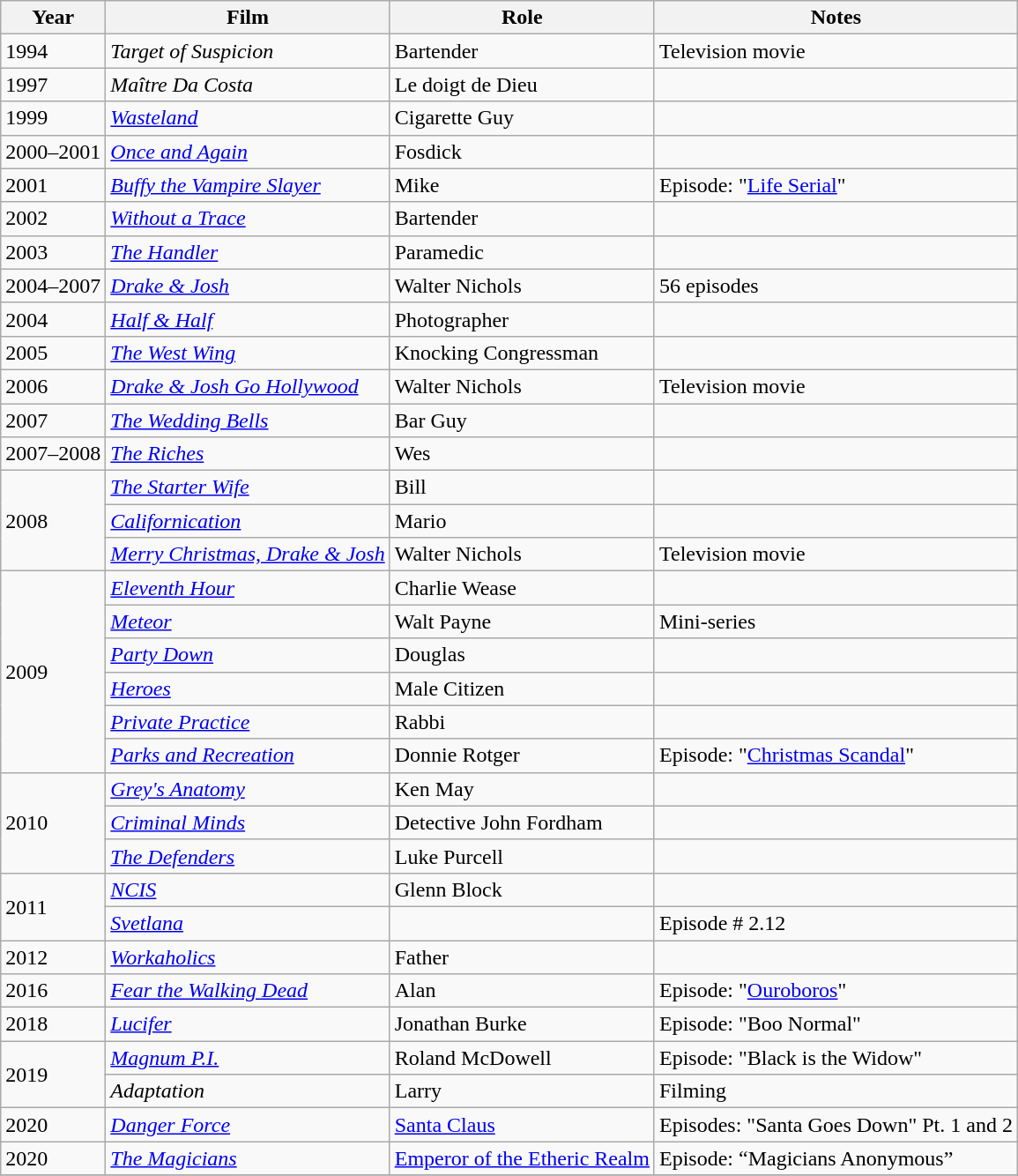<table class="wikitable sortable">
<tr>
<th>Year</th>
<th>Film</th>
<th>Role</th>
<th class="unsortable">Notes</th>
</tr>
<tr>
<td>1994</td>
<td><em>Target of Suspicion</em></td>
<td>Bartender</td>
<td>Television movie</td>
</tr>
<tr>
<td>1997</td>
<td><em>Maître Da Costa</em></td>
<td>Le doigt de Dieu</td>
<td></td>
</tr>
<tr>
<td>1999</td>
<td><em><a href='#'>Wasteland</a></em></td>
<td>Cigarette Guy</td>
<td></td>
</tr>
<tr>
<td>2000–2001</td>
<td><em><a href='#'>Once and Again</a></em></td>
<td>Fosdick</td>
<td></td>
</tr>
<tr>
<td>2001</td>
<td><em><a href='#'>Buffy the Vampire Slayer</a></em></td>
<td>Mike</td>
<td>Episode: "<a href='#'>Life Serial</a>"</td>
</tr>
<tr>
<td>2002</td>
<td><em><a href='#'>Without a Trace</a></em></td>
<td>Bartender</td>
<td></td>
</tr>
<tr>
<td>2003</td>
<td><em><a href='#'>The Handler</a></em></td>
<td>Paramedic</td>
<td></td>
</tr>
<tr>
<td>2004–2007</td>
<td><em><a href='#'>Drake & Josh</a></em></td>
<td>Walter Nichols</td>
<td>56 episodes</td>
</tr>
<tr>
<td>2004</td>
<td><em><a href='#'>Half & Half</a></em></td>
<td>Photographer</td>
<td></td>
</tr>
<tr>
<td>2005</td>
<td><em><a href='#'>The West Wing</a></em></td>
<td>Knocking Congressman</td>
<td></td>
</tr>
<tr>
<td>2006</td>
<td><em><a href='#'>Drake & Josh Go Hollywood</a></em></td>
<td>Walter Nichols</td>
<td>Television movie</td>
</tr>
<tr>
<td>2007</td>
<td><em><a href='#'>The Wedding Bells</a></em></td>
<td>Bar Guy</td>
<td></td>
</tr>
<tr>
<td>2007–2008</td>
<td><em><a href='#'>The Riches</a></em></td>
<td>Wes</td>
<td></td>
</tr>
<tr>
<td rowspan="3">2008</td>
<td><em><a href='#'>The Starter Wife</a></em></td>
<td>Bill</td>
<td></td>
</tr>
<tr>
<td><em><a href='#'>Californication</a></em></td>
<td>Mario</td>
<td></td>
</tr>
<tr>
<td><em><a href='#'>Merry Christmas, Drake & Josh</a></em></td>
<td>Walter Nichols</td>
<td>Television movie</td>
</tr>
<tr>
<td rowspan="6">2009</td>
<td><em><a href='#'>Eleventh Hour</a></em></td>
<td>Charlie Wease</td>
<td></td>
</tr>
<tr>
<td><em><a href='#'>Meteor</a></em></td>
<td>Walt Payne</td>
<td>Mini-series</td>
</tr>
<tr>
<td><em><a href='#'>Party Down</a></em></td>
<td>Douglas</td>
<td></td>
</tr>
<tr>
<td><em><a href='#'>Heroes</a></em></td>
<td>Male Citizen</td>
<td></td>
</tr>
<tr>
<td><em><a href='#'>Private Practice</a></em></td>
<td>Rabbi</td>
<td></td>
</tr>
<tr>
<td><em><a href='#'>Parks and Recreation</a></em></td>
<td>Donnie Rotger</td>
<td>Episode: "<a href='#'>Christmas Scandal</a>"</td>
</tr>
<tr>
<td rowspan="3">2010</td>
<td><em><a href='#'>Grey's Anatomy</a></em></td>
<td>Ken May</td>
<td></td>
</tr>
<tr>
<td><em><a href='#'>Criminal Minds</a></em></td>
<td>Detective John Fordham</td>
<td></td>
</tr>
<tr>
<td><em><a href='#'>The Defenders</a></em></td>
<td>Luke Purcell</td>
<td></td>
</tr>
<tr>
<td rowspan="2">2011</td>
<td><em><a href='#'>NCIS</a></em></td>
<td>Glenn Block</td>
<td></td>
</tr>
<tr>
<td><em><a href='#'>Svetlana</a></em></td>
<td></td>
<td>Episode # 2.12</td>
</tr>
<tr>
<td>2012</td>
<td><em><a href='#'>Workaholics</a></em></td>
<td>Father</td>
<td></td>
</tr>
<tr>
<td>2016</td>
<td><em><a href='#'>Fear the Walking Dead</a></em></td>
<td>Alan</td>
<td>Episode: "<a href='#'>Ouroboros</a>"</td>
</tr>
<tr>
<td>2018</td>
<td><em><a href='#'>Lucifer</a></em></td>
<td>Jonathan Burke</td>
<td>Episode: "Boo Normal"</td>
</tr>
<tr>
<td rowspan="2">2019</td>
<td><em><a href='#'>Magnum P.I.</a></em></td>
<td>Roland McDowell</td>
<td>Episode: "Black is the Widow"</td>
</tr>
<tr>
<td><em>Adaptation</em></td>
<td>Larry</td>
<td>Filming</td>
</tr>
<tr>
<td>2020</td>
<td><em><a href='#'>Danger Force</a></em></td>
<td><a href='#'>Santa Claus</a></td>
<td>Episodes: "Santa Goes Down" Pt. 1 and 2</td>
</tr>
<tr>
<td>2020</td>
<td><em><a href='#'>The Magicians</a></em></td>
<td><a href='#'>Emperor of the Etheric Realm</a></td>
<td>Episode: “Magicians Anonymous”</td>
</tr>
<tr>
</tr>
</table>
